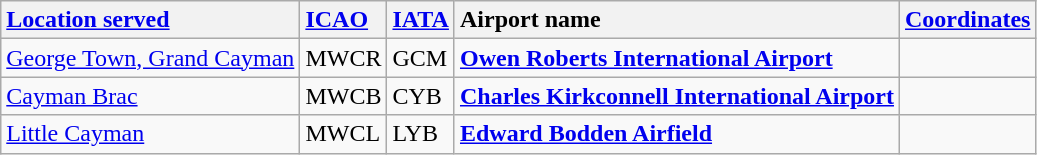<table class="wikitable sortable">
<tr>
<th style="text-align:left;"><a href='#'>Location served</a></th>
<th style="text-align:left;"><a href='#'>ICAO</a></th>
<th style="text-align:left;"><a href='#'>IATA</a></th>
<th style="text-align:left;">Airport name</th>
<th style="text-align:left;"><a href='#'>Coordinates</a></th>
</tr>
<tr valign="top">
<td><a href='#'>George Town, Grand Cayman</a></td>
<td>MWCR</td>
<td>GCM</td>
<td><strong><a href='#'>Owen Roberts International Airport</a></strong></td>
<td><small></small></td>
</tr>
<tr valign="top">
<td><a href='#'>Cayman Brac</a></td>
<td>MWCB</td>
<td>CYB</td>
<td><strong><a href='#'>Charles Kirkconnell International Airport</a></strong></td>
<td><small></small></td>
</tr>
<tr valign="top">
<td><a href='#'>Little Cayman</a></td>
<td>MWCL</td>
<td>LYB</td>
<td><strong><a href='#'>Edward Bodden Airfield</a></strong></td>
<td><small></small></td>
</tr>
</table>
